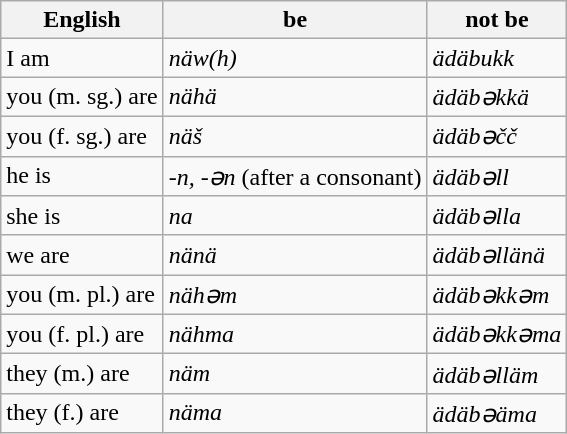<table class="wikitable">
<tr>
<th>English</th>
<th>be</th>
<th>not be</th>
</tr>
<tr>
<td>I am</td>
<td><em>näw(h)</em></td>
<td><em>ädäbukk</em></td>
</tr>
<tr>
<td>you (m. sg.) are</td>
<td><em>nähä</em></td>
<td><em>ädäbəkkä</em></td>
</tr>
<tr>
<td>you (f. sg.) are</td>
<td><em>näš</em></td>
<td><em>ädäbəčč</em></td>
</tr>
<tr>
<td>he is</td>
<td><em>-n, -ən</em> (after a consonant)</td>
<td><em>ädäbəll</em></td>
</tr>
<tr>
<td>she is</td>
<td><em>na</em></td>
<td><em>ädäbəlla</em></td>
</tr>
<tr>
<td>we are</td>
<td><em>nänä</em></td>
<td><em>ädäbəllänä</em></td>
</tr>
<tr>
<td>you (m. pl.) are</td>
<td><em>nähəm</em></td>
<td><em>ädäbəkkəm</em></td>
</tr>
<tr>
<td>you (f. pl.) are</td>
<td><em>nähma</em></td>
<td><em>ädäbəkkəma</em></td>
</tr>
<tr>
<td>they (m.) are</td>
<td><em>näm</em></td>
<td><em>ädäbəlläm</em></td>
</tr>
<tr>
<td>they (f.) are</td>
<td><em>näma</em></td>
<td><em>ädäbəäma</em></td>
</tr>
</table>
